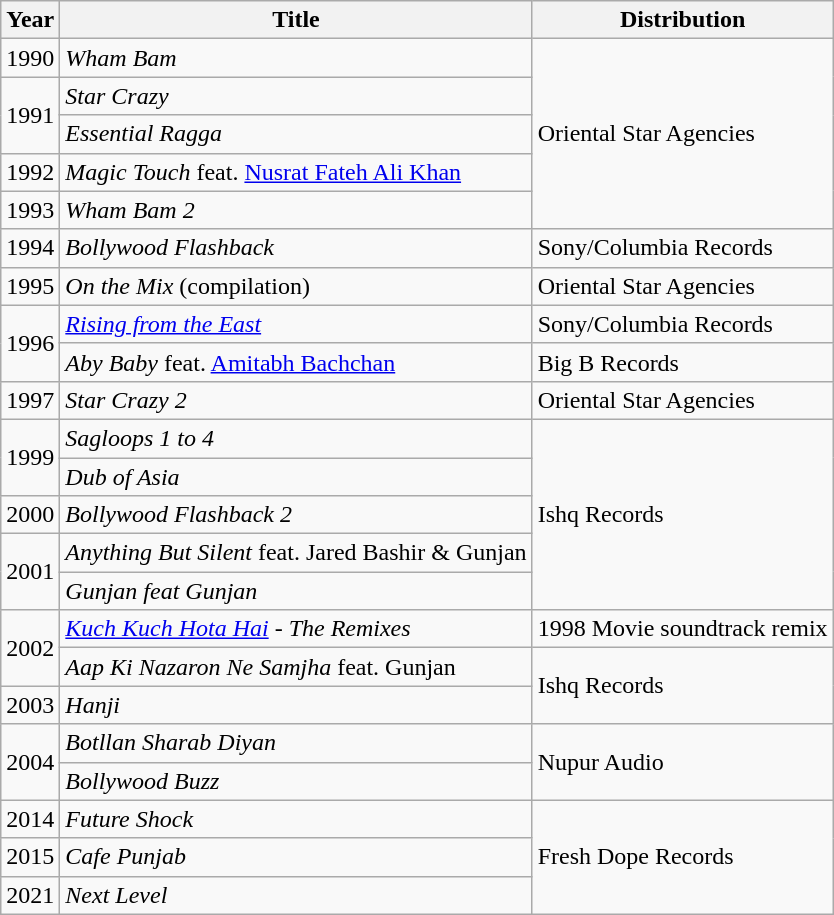<table class="wikitable sortable">
<tr>
<th>Year</th>
<th>Title</th>
<th>Distribution</th>
</tr>
<tr>
<td>1990</td>
<td><em>Wham Bam</em></td>
<td rowspan="5">Oriental Star Agencies</td>
</tr>
<tr>
<td rowspan="2">1991</td>
<td><em>Star Crazy</em></td>
</tr>
<tr>
<td><em>Essential Ragga</em></td>
</tr>
<tr>
<td>1992</td>
<td><em>Magic Touch</em> feat. <a href='#'>Nusrat Fateh Ali Khan</a></td>
</tr>
<tr>
<td>1993</td>
<td><em>Wham Bam 2</em></td>
</tr>
<tr>
<td>1994</td>
<td><em>Bollywood Flashback</em></td>
<td>Sony/Columbia Records</td>
</tr>
<tr>
<td>1995</td>
<td><em>On the Mix</em> (compilation)</td>
<td>Oriental Star Agencies</td>
</tr>
<tr>
<td rowspan="2">1996</td>
<td><em><a href='#'>Rising from the East</a></em></td>
<td>Sony/Columbia Records</td>
</tr>
<tr>
<td><em>Aby Baby</em> feat. <a href='#'>Amitabh Bachchan</a></td>
<td>Big B Records</td>
</tr>
<tr>
<td>1997</td>
<td><em>Star Crazy 2</em></td>
<td>Oriental Star Agencies</td>
</tr>
<tr>
<td rowspan="2">1999</td>
<td><em>Sagloops 1 to 4</em></td>
<td rowspan="5">Ishq Records</td>
</tr>
<tr>
<td><em>Dub of Asia</em></td>
</tr>
<tr>
<td>2000</td>
<td><em>Bollywood Flashback 2</em></td>
</tr>
<tr>
<td rowspan="2">2001</td>
<td><em>Anything But Silent</em> feat. Jared Bashir & Gunjan</td>
</tr>
<tr>
<td><em>Gunjan feat Gunjan</em></td>
</tr>
<tr>
<td rowspan="2">2002</td>
<td><em><a href='#'>Kuch Kuch Hota Hai</a> - The Remixes</em></td>
<td>1998 Movie soundtrack remix</td>
</tr>
<tr>
<td><em>Aap Ki Nazaron Ne Samjha</em> feat. Gunjan</td>
<td rowspan="2">Ishq Records</td>
</tr>
<tr>
<td>2003</td>
<td><em>Hanji</em></td>
</tr>
<tr>
<td rowspan="2">2004</td>
<td><em>Botllan Sharab Diyan</em></td>
<td rowspan="2">Nupur Audio</td>
</tr>
<tr>
<td><em>Bollywood Buzz</em></td>
</tr>
<tr>
<td>2014</td>
<td><em>Future Shock</em></td>
<td rowspan="3">Fresh Dope Records</td>
</tr>
<tr>
<td>2015</td>
<td><em>Cafe Punjab</em></td>
</tr>
<tr>
<td>2021</td>
<td><em>Next Level</em></td>
</tr>
</table>
